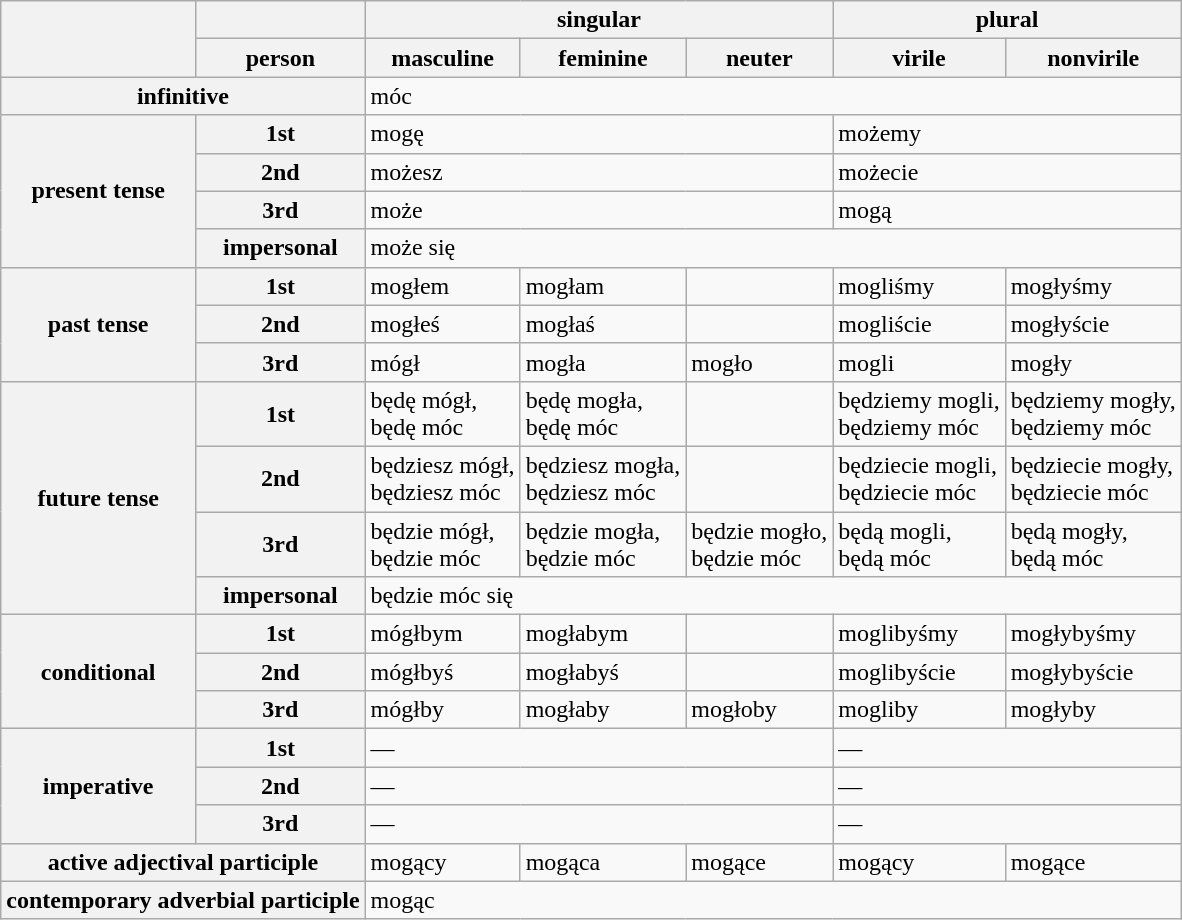<table class="wikitable mw-collapsible mw-collapsed">
<tr>
<th rowspan="2"></th>
<th></th>
<th colspan="3">singular</th>
<th colspan="2">plural</th>
</tr>
<tr>
<th>person</th>
<th>masculine</th>
<th>feminine</th>
<th>neuter</th>
<th>virile</th>
<th>nonvirile</th>
</tr>
<tr>
<th colspan="2">infinitive</th>
<td colspan="5">móc</td>
</tr>
<tr>
<th rowspan="4">present tense</th>
<th>1st</th>
<td colspan="3">mogę</td>
<td colspan="2">możemy</td>
</tr>
<tr>
<th>2nd</th>
<td colspan="3">możesz</td>
<td colspan="2">możecie</td>
</tr>
<tr>
<th>3rd</th>
<td colspan="3">może</td>
<td colspan="2">mogą</td>
</tr>
<tr>
<th>impersonal</th>
<td colspan="5">może się</td>
</tr>
<tr>
<th rowspan="3">past tense</th>
<th>1st</th>
<td>mogłem</td>
<td>mogłam</td>
<td></td>
<td>mogliśmy</td>
<td>mogłyśmy</td>
</tr>
<tr>
<th>2nd</th>
<td>mogłeś</td>
<td>mogłaś</td>
<td></td>
<td>mogliście</td>
<td>mogłyście</td>
</tr>
<tr>
<th>3rd</th>
<td>mógł</td>
<td>mogła</td>
<td>mogło</td>
<td>mogli</td>
<td>mogły</td>
</tr>
<tr>
<th rowspan="4">future tense</th>
<th>1st</th>
<td>będę mógł,<br>będę móc</td>
<td>będę mogła,<br>będę móc</td>
<td></td>
<td>będziemy mogli,<br>będziemy móc</td>
<td>będziemy mogły,<br>będziemy móc</td>
</tr>
<tr>
<th>2nd</th>
<td>będziesz mógł,<br>będziesz móc</td>
<td>będziesz mogła,<br>będziesz móc</td>
<td></td>
<td>będziecie mogli,<br>będziecie móc</td>
<td>będziecie mogły,<br>będziecie móc</td>
</tr>
<tr>
<th>3rd</th>
<td>będzie mógł,<br>będzie móc</td>
<td>będzie mogła,<br>będzie móc</td>
<td>będzie mogło,<br>będzie móc</td>
<td>będą mogli,<br>będą móc</td>
<td>będą mogły,<br>będą móc</td>
</tr>
<tr>
<th>impersonal</th>
<td colspan="5">będzie móc się</td>
</tr>
<tr>
<th rowspan="3">conditional</th>
<th>1st</th>
<td>mógłbym</td>
<td>mogłabym</td>
<td></td>
<td>moglibyśmy</td>
<td>mogłybyśmy</td>
</tr>
<tr>
<th>2nd</th>
<td>mógłbyś</td>
<td>mogłabyś</td>
<td></td>
<td>moglibyście</td>
<td>mogłybyście</td>
</tr>
<tr>
<th>3rd</th>
<td>mógłby</td>
<td>mogłaby</td>
<td>mogłoby</td>
<td>mogliby</td>
<td>mogłyby</td>
</tr>
<tr>
<th rowspan="3">imperative</th>
<th>1st</th>
<td colspan="3">—</td>
<td colspan="2">—</td>
</tr>
<tr>
<th>2nd</th>
<td colspan="3">—</td>
<td colspan="2">—</td>
</tr>
<tr>
<th>3rd</th>
<td colspan="3">—</td>
<td colspan="2">—</td>
</tr>
<tr>
<th colspan="2">active adjectival participle</th>
<td>mogący</td>
<td>mogąca</td>
<td>mogące</td>
<td>mogący</td>
<td>mogące</td>
</tr>
<tr>
<th colspan="2">contemporary adverbial participle</th>
<td colspan="5">mogąc</td>
</tr>
</table>
